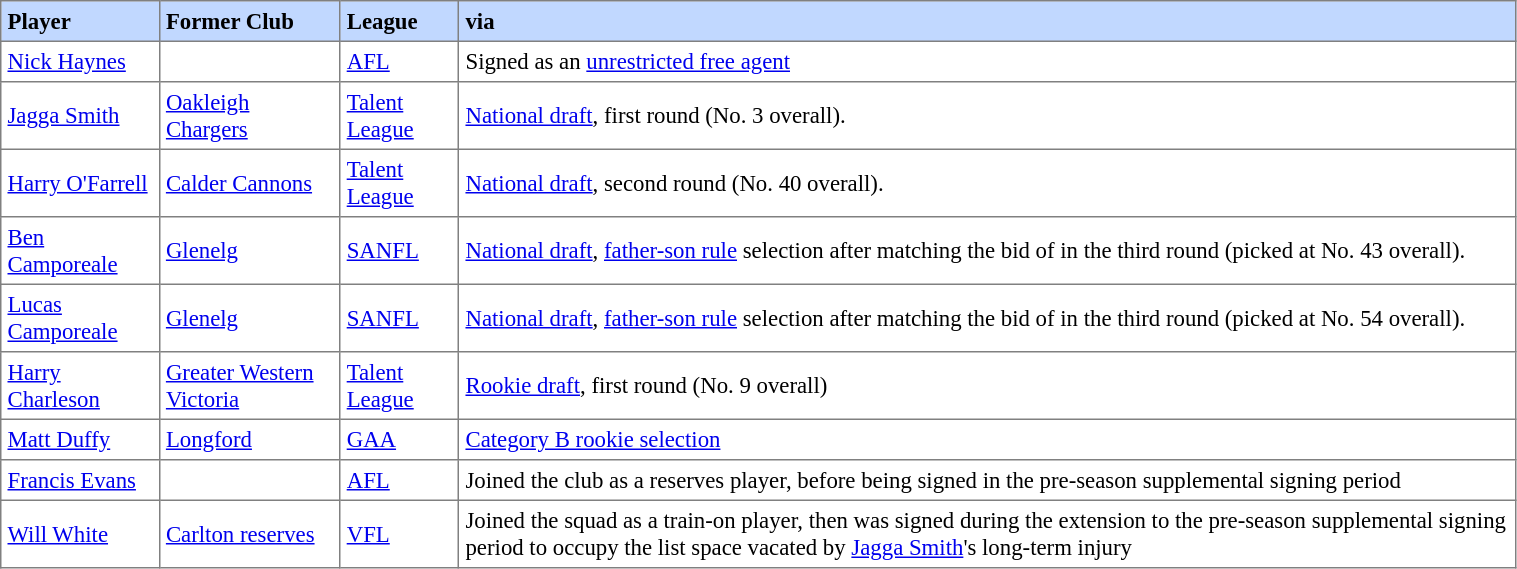<table border="1" cellpadding="4" cellspacing="0"  style="text-align:left; font-size:95%; border-collapse:collapse; width:80%;">
<tr style="background:#C1D8FF;">
<th>Player</th>
<th>Former Club</th>
<th>League</th>
<th>via</th>
</tr>
<tr>
<td><a href='#'>Nick Haynes</a></td>
<td></td>
<td><a href='#'>AFL</a></td>
<td>Signed as an <a href='#'>unrestricted free agent</a></td>
</tr>
<tr>
<td><a href='#'>Jagga Smith</a></td>
<td><a href='#'>Oakleigh Chargers</a></td>
<td><a href='#'>Talent League</a></td>
<td><a href='#'>National draft</a>, first round (No. 3 overall).</td>
</tr>
<tr>
<td><a href='#'>Harry O'Farrell</a></td>
<td><a href='#'>Calder Cannons</a></td>
<td><a href='#'>Talent League</a></td>
<td><a href='#'>National draft</a>, second round (No. 40 overall).</td>
</tr>
<tr>
<td><a href='#'>Ben Camporeale</a></td>
<td><a href='#'>Glenelg</a></td>
<td><a href='#'>SANFL</a></td>
<td><a href='#'>National draft</a>, <a href='#'>father-son rule</a> selection after matching the bid of  in the third round (picked at No. 43 overall).</td>
</tr>
<tr>
<td><a href='#'>Lucas Camporeale</a></td>
<td><a href='#'>Glenelg</a></td>
<td><a href='#'>SANFL</a></td>
<td><a href='#'>National draft</a>, <a href='#'>father-son rule</a> selection after matching the bid of  in the third round (picked at No. 54 overall).</td>
</tr>
<tr>
<td><a href='#'>Harry Charleson</a></td>
<td><a href='#'>Greater Western Victoria</a></td>
<td><a href='#'>Talent League</a></td>
<td><a href='#'>Rookie draft</a>, first round (No. 9 overall)</td>
</tr>
<tr>
<td><a href='#'>Matt Duffy</a></td>
<td><a href='#'>Longford</a></td>
<td><a href='#'>GAA</a></td>
<td><a href='#'>Category B rookie selection</a></td>
</tr>
<tr>
<td><a href='#'>Francis Evans</a></td>
<td></td>
<td><a href='#'>AFL</a></td>
<td>Joined the club as a reserves player, before being signed in the pre-season supplemental signing period</td>
</tr>
<tr>
<td><a href='#'>Will White</a></td>
<td><a href='#'>Carlton reserves</a></td>
<td><a href='#'>VFL</a></td>
<td>Joined the squad as a train-on player, then was signed during the extension to the pre-season supplemental signing period to occupy the list space vacated by <a href='#'>Jagga Smith</a>'s long-term injury</td>
</tr>
</table>
